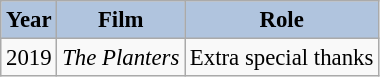<table class="wikitable" style="font-size:95%;">
<tr>
<th style="background:#B0C4DE;">Year</th>
<th style="background:#B0C4DE;">Film</th>
<th style="background:#B0C4DE;">Role</th>
</tr>
<tr>
<td>2019</td>
<td><em>The Planters</em></td>
<td>Extra special thanks</td>
</tr>
</table>
